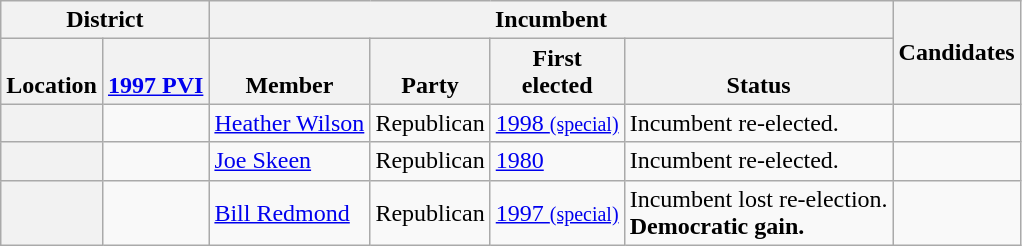<table class="wikitable sortable">
<tr>
<th colspan=2>District</th>
<th colspan=4>Incumbent</th>
<th rowspan=2 class="unsortable">Candidates</th>
</tr>
<tr valign=bottom>
<th>Location</th>
<th><a href='#'>1997 PVI</a></th>
<th>Member</th>
<th>Party</th>
<th>First<br>elected</th>
<th>Status</th>
</tr>
<tr>
<th></th>
<td></td>
<td><a href='#'>Heather Wilson</a></td>
<td>Republican</td>
<td><a href='#'>1998 <small>(special)</small></a></td>
<td>Incumbent re-elected.</td>
<td nowrap></td>
</tr>
<tr>
<th></th>
<td></td>
<td><a href='#'>Joe Skeen</a></td>
<td>Republican</td>
<td><a href='#'>1980</a></td>
<td>Incumbent re-elected.</td>
<td nowrap></td>
</tr>
<tr>
<th></th>
<td></td>
<td><a href='#'>Bill Redmond</a></td>
<td>Republican</td>
<td><a href='#'>1997 <small>(special)</small></a></td>
<td>Incumbent lost re-election.<br><strong>Democratic gain.</strong></td>
<td nowrap></td>
</tr>
</table>
